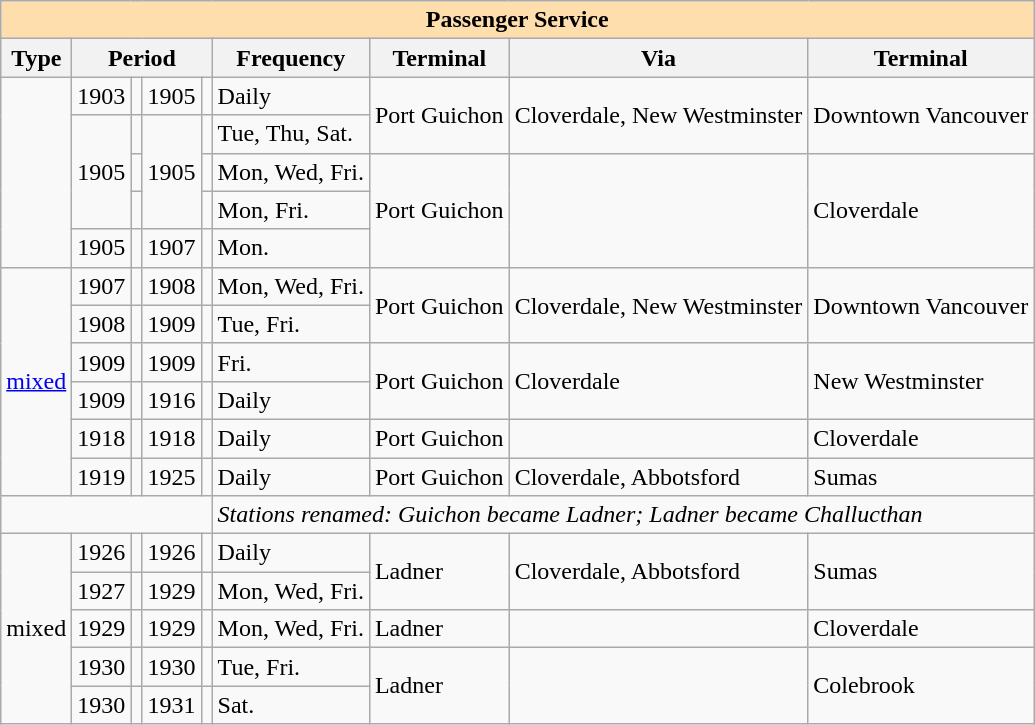<table class="wikitable">
<tr>
<th colspan="9" style="background:#ffdead;">Passenger Service</th>
</tr>
<tr>
<th>Type</th>
<th colspan=4>Period</th>
<th>Frequency</th>
<th>Terminal</th>
<th>Via</th>
<th>Terminal</th>
</tr>
<tr>
<td rowspan=5></td>
<td>1903</td>
<td></td>
<td>1905</td>
<td></td>
<td>Daily</td>
<td rowspan=2>Port Guichon</td>
<td rowspan=2>Cloverdale, New Westminster</td>
<td rowspan=2>Downtown Vancouver</td>
</tr>
<tr>
<td rowspan=3>1905</td>
<td></td>
<td rowspan=3>1905</td>
<td></td>
<td>Tue, Thu, Sat.</td>
</tr>
<tr>
<td></td>
<td></td>
<td>Mon, Wed, Fri.</td>
<td rowspan=3>Port Guichon</td>
<td rowspan=3></td>
<td rowspan=3>Cloverdale</td>
</tr>
<tr>
<td></td>
<td></td>
<td>Mon, Fri.</td>
</tr>
<tr>
<td>1905</td>
<td></td>
<td>1907</td>
<td></td>
<td>Mon.</td>
</tr>
<tr>
<td rowspan=6><a href='#'>mixed</a></td>
<td>1907</td>
<td></td>
<td>1908</td>
<td></td>
<td>Mon, Wed, Fri.</td>
<td rowspan=2>Port Guichon</td>
<td rowspan=2>Cloverdale, New Westminster</td>
<td rowspan=2>Downtown Vancouver</td>
</tr>
<tr>
<td>1908</td>
<td></td>
<td>1909</td>
<td></td>
<td>Tue, Fri.</td>
</tr>
<tr>
<td>1909</td>
<td></td>
<td>1909</td>
<td></td>
<td>Fri.</td>
<td rowspan=2>Port Guichon</td>
<td rowspan=2>Cloverdale</td>
<td rowspan=2>New Westminster</td>
</tr>
<tr>
<td>1909</td>
<td></td>
<td>1916</td>
<td></td>
<td>Daily</td>
</tr>
<tr>
<td>1918</td>
<td></td>
<td>1918</td>
<td></td>
<td>Daily</td>
<td>Port Guichon</td>
<td></td>
<td>Cloverdale</td>
</tr>
<tr>
<td>1919</td>
<td></td>
<td>1925</td>
<td></td>
<td>Daily</td>
<td>Port Guichon</td>
<td>Cloverdale, Abbotsford</td>
<td>Sumas</td>
</tr>
<tr>
<td colspan=5></td>
<td colspan=4><em>Stations renamed: Guichon became Ladner; Ladner became Challucthan</em></td>
</tr>
<tr>
<td rowspan=5>mixed</td>
<td>1926</td>
<td></td>
<td>1926</td>
<td></td>
<td>Daily</td>
<td rowspan=2>Ladner</td>
<td rowspan=2>Cloverdale, Abbotsford</td>
<td rowspan=2>Sumas</td>
</tr>
<tr>
<td>1927</td>
<td></td>
<td>1929</td>
<td></td>
<td>Mon, Wed, Fri.</td>
</tr>
<tr>
<td>1929</td>
<td></td>
<td>1929</td>
<td></td>
<td>Mon, Wed, Fri.</td>
<td>Ladner</td>
<td></td>
<td>Cloverdale</td>
</tr>
<tr>
<td>1930</td>
<td></td>
<td>1930</td>
<td></td>
<td>Tue, Fri.</td>
<td rowspan=2>Ladner</td>
<td rowspan=2></td>
<td rowspan=2>Colebrook</td>
</tr>
<tr>
<td>1930</td>
<td></td>
<td>1931</td>
<td></td>
<td>Sat.</td>
</tr>
</table>
